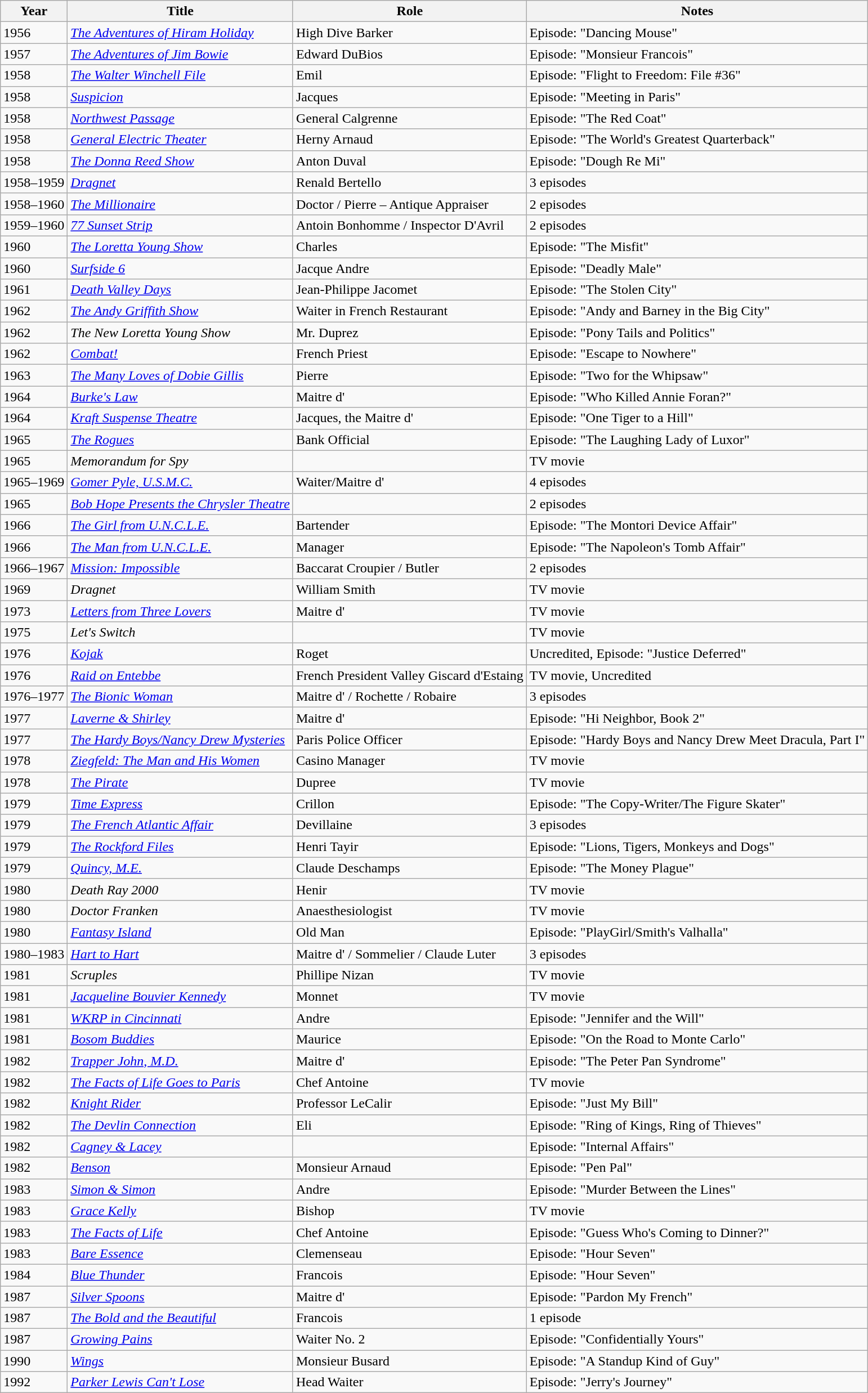<table class="wikitable">
<tr>
<th>Year</th>
<th>Title</th>
<th>Role</th>
<th>Notes</th>
</tr>
<tr>
<td>1956</td>
<td><em><a href='#'>The Adventures of Hiram Holiday</a></em></td>
<td>High Dive Barker</td>
<td>Episode: "Dancing Mouse"</td>
</tr>
<tr>
<td>1957</td>
<td><em><a href='#'>The Adventures of Jim Bowie</a></em></td>
<td>Edward DuBios</td>
<td>Episode: "Monsieur Francois"</td>
</tr>
<tr>
<td>1958</td>
<td><em><a href='#'>The Walter Winchell File</a></em></td>
<td>Emil</td>
<td>Episode: "Flight to Freedom: File #36"</td>
</tr>
<tr>
<td>1958</td>
<td><em><a href='#'>Suspicion</a></em></td>
<td>Jacques</td>
<td>Episode: "Meeting in Paris"</td>
</tr>
<tr>
<td>1958</td>
<td><em><a href='#'>Northwest Passage</a></em></td>
<td>General Calgrenne</td>
<td>Episode: "The Red Coat"</td>
</tr>
<tr>
<td>1958</td>
<td><em><a href='#'>General Electric Theater</a></em></td>
<td>Herny Arnaud</td>
<td>Episode: "The World's Greatest Quarterback"</td>
</tr>
<tr>
<td>1958</td>
<td><em><a href='#'>The Donna Reed Show</a></em></td>
<td>Anton Duval</td>
<td>Episode: "Dough Re Mi"</td>
</tr>
<tr>
<td>1958–1959</td>
<td><em><a href='#'>Dragnet</a></em></td>
<td>Renald Bertello</td>
<td>3 episodes</td>
</tr>
<tr>
<td>1958–1960</td>
<td><em><a href='#'>The Millionaire</a></em></td>
<td>Doctor / Pierre – Antique Appraiser</td>
<td>2 episodes</td>
</tr>
<tr>
<td>1959–1960</td>
<td><em><a href='#'>77 Sunset Strip</a></em></td>
<td>Antoin Bonhomme / Inspector D'Avril</td>
<td>2 episodes</td>
</tr>
<tr>
<td>1960</td>
<td><em><a href='#'>The Loretta Young Show</a></em></td>
<td>Charles</td>
<td>Episode: "The Misfit"</td>
</tr>
<tr>
<td>1960</td>
<td><em><a href='#'>Surfside 6</a></em></td>
<td>Jacque Andre</td>
<td>Episode: "Deadly Male"</td>
</tr>
<tr>
<td>1961</td>
<td><em><a href='#'>Death Valley Days</a></em></td>
<td>Jean-Philippe Jacomet</td>
<td>Episode: "The Stolen City"</td>
</tr>
<tr>
<td>1962</td>
<td><em><a href='#'>The Andy Griffith Show</a></em></td>
<td>Waiter in French Restaurant</td>
<td>Episode: "Andy and Barney in the Big City"</td>
</tr>
<tr>
<td>1962</td>
<td><em>The New Loretta Young Show</em></td>
<td>Mr. Duprez</td>
<td>Episode: "Pony Tails and Politics"</td>
</tr>
<tr>
<td>1962</td>
<td><em><a href='#'>Combat!</a></em></td>
<td>French Priest</td>
<td>Episode: "Escape to Nowhere"</td>
</tr>
<tr>
<td>1963</td>
<td><em><a href='#'>The Many Loves of Dobie Gillis</a></em></td>
<td>Pierre</td>
<td>Episode: "Two for the Whipsaw"</td>
</tr>
<tr>
<td>1964</td>
<td><em><a href='#'>Burke's Law</a></em></td>
<td>Maitre d'</td>
<td>Episode: "Who Killed Annie Foran?"</td>
</tr>
<tr>
<td>1964</td>
<td><em><a href='#'>Kraft Suspense Theatre</a></em></td>
<td>Jacques, the Maitre d'</td>
<td>Episode: "One Tiger to a Hill"</td>
</tr>
<tr>
<td>1965</td>
<td><em><a href='#'>The Rogues</a></em></td>
<td>Bank Official</td>
<td>Episode: "The Laughing Lady of Luxor"</td>
</tr>
<tr>
<td>1965</td>
<td><em>Memorandum for Spy</em></td>
<td></td>
<td>TV movie</td>
</tr>
<tr>
<td>1965–1969</td>
<td><em><a href='#'>Gomer Pyle, U.S.M.C.</a></em></td>
<td>Waiter/Maitre d'</td>
<td>4 episodes</td>
</tr>
<tr>
<td>1965</td>
<td><em><a href='#'>Bob Hope Presents the Chrysler Theatre</a></em></td>
<td></td>
<td>2 episodes</td>
</tr>
<tr>
<td>1966</td>
<td><em><a href='#'>The Girl from U.N.C.L.E.</a></em></td>
<td>Bartender</td>
<td>Episode: "The Montori Device Affair"</td>
</tr>
<tr>
<td>1966</td>
<td><em><a href='#'>The Man from U.N.C.L.E.</a></em></td>
<td>Manager</td>
<td>Episode: "The Napoleon's Tomb Affair"</td>
</tr>
<tr>
<td>1966–1967</td>
<td><em><a href='#'>Mission: Impossible</a></em></td>
<td>Baccarat Croupier / Butler</td>
<td>2 episodes</td>
</tr>
<tr>
<td>1969</td>
<td><em>Dragnet</em></td>
<td>William Smith</td>
<td>TV movie</td>
</tr>
<tr>
<td>1973</td>
<td><em><a href='#'>Letters from Three Lovers</a></em></td>
<td>Maitre d'</td>
<td>TV movie</td>
</tr>
<tr>
<td>1975</td>
<td><em>Let's Switch</em></td>
<td></td>
<td>TV movie</td>
</tr>
<tr>
<td>1976</td>
<td><em><a href='#'>Kojak</a></em></td>
<td>Roget</td>
<td>Uncredited, Episode: "Justice Deferred"</td>
</tr>
<tr>
<td>1976</td>
<td><em><a href='#'>Raid on Entebbe</a></em></td>
<td>French President Valley Giscard d'Estaing</td>
<td>TV movie, Uncredited</td>
</tr>
<tr>
<td>1976–1977</td>
<td><em><a href='#'>The Bionic Woman</a></em></td>
<td>Maitre d' / Rochette / Robaire</td>
<td>3 episodes</td>
</tr>
<tr>
<td>1977</td>
<td><em><a href='#'>Laverne & Shirley</a></em></td>
<td>Maitre d'</td>
<td>Episode: "Hi Neighbor, Book 2"</td>
</tr>
<tr>
<td>1977</td>
<td><em><a href='#'>The Hardy Boys/Nancy Drew Mysteries</a></em></td>
<td>Paris Police Officer</td>
<td>Episode: "Hardy Boys and Nancy Drew Meet Dracula, Part I"</td>
</tr>
<tr>
<td>1978</td>
<td><em><a href='#'>Ziegfeld: The Man and His Women</a></em></td>
<td>Casino Manager</td>
<td>TV movie</td>
</tr>
<tr>
<td>1978</td>
<td><em><a href='#'>The Pirate</a></em></td>
<td>Dupree</td>
<td>TV movie</td>
</tr>
<tr>
<td>1979</td>
<td><em><a href='#'>Time Express</a></em></td>
<td>Crillon</td>
<td>Episode: "The Copy-Writer/The Figure Skater"</td>
</tr>
<tr>
<td>1979</td>
<td><em><a href='#'>The French Atlantic Affair</a></em></td>
<td>Devillaine</td>
<td>3 episodes</td>
</tr>
<tr>
<td>1979</td>
<td><em><a href='#'>The Rockford Files</a></em></td>
<td>Henri Tayir</td>
<td>Episode: "Lions, Tigers, Monkeys and Dogs"</td>
</tr>
<tr>
<td>1979</td>
<td><em><a href='#'>Quincy, M.E.</a></em></td>
<td>Claude Deschamps</td>
<td>Episode: "The Money Plague"</td>
</tr>
<tr>
<td>1980</td>
<td><em>Death Ray 2000</em></td>
<td>Henir</td>
<td>TV movie</td>
</tr>
<tr>
<td>1980</td>
<td><em>Doctor Franken</em></td>
<td>Anaesthesiologist</td>
<td>TV movie</td>
</tr>
<tr>
<td>1980</td>
<td><em><a href='#'>Fantasy Island</a></em></td>
<td>Old Man</td>
<td>Episode: "PlayGirl/Smith's Valhalla"</td>
</tr>
<tr>
<td>1980–1983</td>
<td><em><a href='#'>Hart to Hart</a></em></td>
<td>Maitre d' / Sommelier / Claude Luter</td>
<td>3 episodes</td>
</tr>
<tr>
<td>1981</td>
<td><em>Scruples</em></td>
<td>Phillipe Nizan</td>
<td>TV movie</td>
</tr>
<tr>
<td>1981</td>
<td><em><a href='#'>Jacqueline Bouvier Kennedy</a></em></td>
<td>Monnet</td>
<td>TV movie</td>
</tr>
<tr>
<td>1981</td>
<td><em><a href='#'>WKRP in Cincinnati</a></em></td>
<td>Andre</td>
<td>Episode: "Jennifer and the Will"</td>
</tr>
<tr>
<td>1981</td>
<td><em><a href='#'>Bosom Buddies</a></em></td>
<td>Maurice</td>
<td>Episode: "On the Road to Monte Carlo"</td>
</tr>
<tr>
<td>1982</td>
<td><em><a href='#'>Trapper John, M.D.</a></em></td>
<td>Maitre d'</td>
<td>Episode: "The Peter Pan Syndrome"</td>
</tr>
<tr>
<td>1982</td>
<td><em><a href='#'>The Facts of Life Goes to Paris</a></em></td>
<td>Chef Antoine</td>
<td>TV movie</td>
</tr>
<tr>
<td>1982</td>
<td><em><a href='#'>Knight Rider</a></em></td>
<td>Professor LeCalir</td>
<td>Episode: "Just My Bill"</td>
</tr>
<tr>
<td>1982</td>
<td><em><a href='#'>The Devlin Connection</a></em></td>
<td>Eli</td>
<td>Episode: "Ring of Kings, Ring of Thieves"</td>
</tr>
<tr>
<td>1982</td>
<td><em><a href='#'>Cagney & Lacey</a></em></td>
<td></td>
<td>Episode: "Internal Affairs"</td>
</tr>
<tr>
<td>1982</td>
<td><em><a href='#'>Benson</a></em></td>
<td>Monsieur Arnaud</td>
<td>Episode: "Pen Pal"</td>
</tr>
<tr>
<td>1983</td>
<td><em><a href='#'>Simon & Simon</a></em></td>
<td>Andre</td>
<td>Episode: "Murder Between the Lines"</td>
</tr>
<tr>
<td>1983</td>
<td><em><a href='#'>Grace Kelly</a></em></td>
<td>Bishop</td>
<td>TV movie</td>
</tr>
<tr>
<td>1983</td>
<td><em><a href='#'>The Facts of Life</a></em></td>
<td>Chef Antoine</td>
<td>Episode: "Guess Who's Coming to Dinner?"</td>
</tr>
<tr>
<td>1983</td>
<td><em><a href='#'>Bare Essence</a></em></td>
<td>Clemenseau</td>
<td>Episode: "Hour Seven"</td>
</tr>
<tr>
<td>1984</td>
<td><em><a href='#'>Blue Thunder</a></em></td>
<td>Francois</td>
<td>Episode: "Hour Seven"</td>
</tr>
<tr>
<td>1987</td>
<td><em><a href='#'>Silver Spoons</a></em></td>
<td>Maitre d'</td>
<td>Episode: "Pardon My French"</td>
</tr>
<tr>
<td>1987</td>
<td><em><a href='#'>The Bold and the Beautiful</a></em></td>
<td>Francois</td>
<td>1 episode</td>
</tr>
<tr>
<td>1987</td>
<td><em><a href='#'>Growing Pains</a></em></td>
<td>Waiter No. 2</td>
<td>Episode: "Confidentially Yours"</td>
</tr>
<tr>
<td>1990</td>
<td><em><a href='#'>Wings</a></em></td>
<td>Monsieur Busard</td>
<td>Episode: "A Standup Kind of Guy"</td>
</tr>
<tr>
<td>1992</td>
<td><em><a href='#'>Parker Lewis Can't Lose</a></em></td>
<td>Head Waiter</td>
<td>Episode: "Jerry's Journey"</td>
</tr>
</table>
